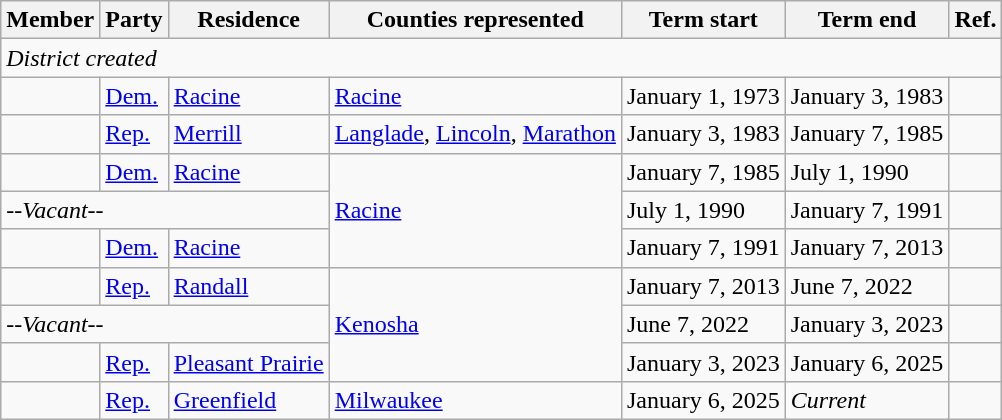<table class="wikitable">
<tr>
<th>Member</th>
<th>Party</th>
<th>Residence</th>
<th>Counties represented</th>
<th>Term start</th>
<th>Term end</th>
<th>Ref.</th>
</tr>
<tr>
<td colspan="7"><em>District created</em></td>
</tr>
<tr>
<td></td>
<td><a href='#'>Dem.</a></td>
<td><a href='#'>Racine</a></td>
<td><a href='#'>Racine</a></td>
<td>January 1, 1973</td>
<td>January 3, 1983</td>
<td></td>
</tr>
<tr>
<td></td>
<td><a href='#'>Rep.</a></td>
<td><a href='#'>Merrill</a></td>
<td><a href='#'>Langlade</a>, <a href='#'>Lincoln</a>, <a href='#'>Marathon</a></td>
<td>January 3, 1983</td>
<td>January 7, 1985</td>
<td></td>
</tr>
<tr>
<td></td>
<td><a href='#'>Dem.</a></td>
<td><a href='#'>Racine</a></td>
<td rowspan="3"><a href='#'>Racine</a></td>
<td>January 7, 1985</td>
<td>July 1, 1990</td>
<td></td>
</tr>
<tr>
<td colspan="3"><em>--Vacant--</em></td>
<td>July 1, 1990</td>
<td>January 7, 1991</td>
<td></td>
</tr>
<tr>
<td></td>
<td><a href='#'>Dem.</a></td>
<td><a href='#'>Racine</a></td>
<td>January 7, 1991</td>
<td>January 7, 2013</td>
<td></td>
</tr>
<tr>
<td></td>
<td><a href='#'>Rep.</a></td>
<td><a href='#'>Randall</a></td>
<td rowspan="3"><a href='#'>Kenosha</a></td>
<td>January 7, 2013</td>
<td>June 7, 2022</td>
<td></td>
</tr>
<tr>
<td colspan="3"><em>--Vacant--</em></td>
<td>June 7, 2022</td>
<td>January 3, 2023</td>
<td></td>
</tr>
<tr>
<td></td>
<td><a href='#'>Rep.</a></td>
<td><a href='#'>Pleasant Prairie</a></td>
<td>January 3, 2023</td>
<td>January 6, 2025</td>
<td></td>
</tr>
<tr>
<td></td>
<td><a href='#'>Rep.</a></td>
<td><a href='#'>Greenfield</a></td>
<td><a href='#'>Milwaukee</a></td>
<td>January 6, 2025</td>
<td><em>Current</em></td>
<td></td>
</tr>
</table>
